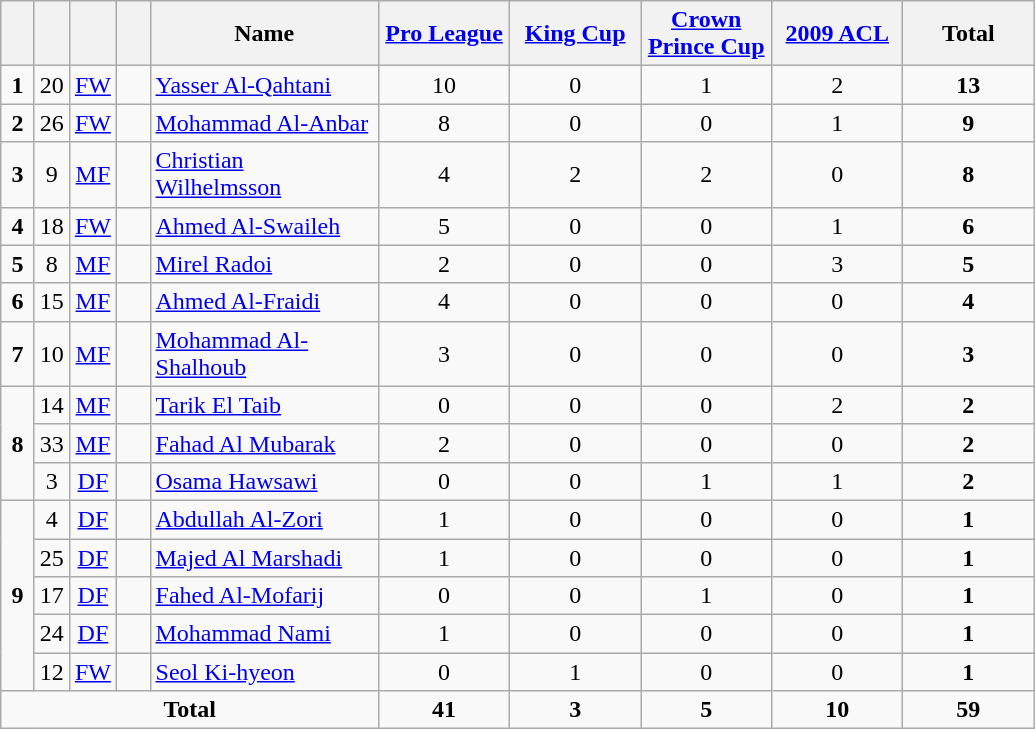<table class="wikitable" style="text-align:center">
<tr>
<th width=15></th>
<th width=15></th>
<th width=15></th>
<th width=15></th>
<th width=145>Name</th>
<th width=80><a href='#'>Pro League</a></th>
<th width=80><a href='#'>King Cup</a></th>
<th width=80><a href='#'>Crown Prince Cup</a></th>
<th width=80><a href='#'>2009 ACL</a></th>
<th width=80>Total</th>
</tr>
<tr>
<td><strong>1</strong></td>
<td>20</td>
<td><a href='#'>FW</a></td>
<td></td>
<td align=left><a href='#'>Yasser Al-Qahtani</a></td>
<td>10</td>
<td>0</td>
<td>1</td>
<td>2</td>
<td><strong>13</strong></td>
</tr>
<tr>
<td><strong>2</strong></td>
<td>26</td>
<td><a href='#'>FW</a></td>
<td></td>
<td align=left><a href='#'>Mohammad Al-Anbar</a></td>
<td>8</td>
<td>0</td>
<td>0</td>
<td>1</td>
<td><strong>9</strong></td>
</tr>
<tr>
<td><strong>3</strong></td>
<td>9</td>
<td><a href='#'>MF</a></td>
<td></td>
<td align=left><a href='#'>Christian Wilhelmsson</a></td>
<td>4</td>
<td>2</td>
<td>2</td>
<td>0</td>
<td><strong>8</strong></td>
</tr>
<tr>
<td><strong>4</strong></td>
<td>18</td>
<td><a href='#'>FW</a></td>
<td></td>
<td align=left><a href='#'>Ahmed Al-Swaileh</a></td>
<td>5</td>
<td>0</td>
<td>0</td>
<td>1</td>
<td><strong>6</strong></td>
</tr>
<tr>
<td><strong>5</strong></td>
<td>8</td>
<td><a href='#'>MF</a></td>
<td></td>
<td align=left><a href='#'>Mirel Radoi</a></td>
<td>2</td>
<td>0</td>
<td>0</td>
<td>3</td>
<td><strong>5</strong></td>
</tr>
<tr>
<td><strong>6</strong></td>
<td>15</td>
<td><a href='#'>MF</a></td>
<td></td>
<td align=left><a href='#'>Ahmed Al-Fraidi</a></td>
<td>4</td>
<td>0</td>
<td>0</td>
<td>0</td>
<td><strong>4</strong></td>
</tr>
<tr>
<td><strong>7</strong></td>
<td>10</td>
<td><a href='#'>MF</a></td>
<td></td>
<td align=left><a href='#'>Mohammad Al-Shalhoub</a></td>
<td>3</td>
<td>0</td>
<td>0</td>
<td>0</td>
<td><strong>3</strong></td>
</tr>
<tr>
<td rowspan=3><strong>8</strong></td>
<td>14</td>
<td><a href='#'>MF</a></td>
<td></td>
<td align=left><a href='#'>Tarik El Taib</a></td>
<td>0</td>
<td>0</td>
<td>0</td>
<td>2</td>
<td><strong>2</strong></td>
</tr>
<tr>
<td>33</td>
<td><a href='#'>MF</a></td>
<td></td>
<td align=left><a href='#'>Fahad Al Mubarak</a></td>
<td>2</td>
<td>0</td>
<td>0</td>
<td>0</td>
<td><strong>2</strong></td>
</tr>
<tr>
<td>3</td>
<td><a href='#'>DF</a></td>
<td></td>
<td align=left><a href='#'>Osama Hawsawi</a></td>
<td>0</td>
<td>0</td>
<td>1</td>
<td>1</td>
<td><strong>2</strong></td>
</tr>
<tr>
<td rowspan=5><strong>9</strong></td>
<td>4</td>
<td><a href='#'>DF</a></td>
<td></td>
<td align=left><a href='#'>Abdullah Al-Zori</a></td>
<td>1</td>
<td>0</td>
<td>0</td>
<td>0</td>
<td><strong>1</strong></td>
</tr>
<tr>
<td>25</td>
<td><a href='#'>DF</a></td>
<td></td>
<td align=left><a href='#'>Majed Al Marshadi</a></td>
<td>1</td>
<td>0</td>
<td>0</td>
<td>0</td>
<td><strong>1</strong></td>
</tr>
<tr>
<td>17</td>
<td><a href='#'>DF</a></td>
<td></td>
<td align=left><a href='#'>Fahed Al-Mofarij</a></td>
<td>0</td>
<td>0</td>
<td>1</td>
<td>0</td>
<td><strong>1</strong></td>
</tr>
<tr>
<td>24</td>
<td><a href='#'>DF</a></td>
<td></td>
<td align=left><a href='#'>Mohammad Nami</a></td>
<td>1</td>
<td>0</td>
<td>0</td>
<td>0</td>
<td><strong>1</strong></td>
</tr>
<tr>
<td>12</td>
<td><a href='#'>FW</a></td>
<td></td>
<td align=left><a href='#'>Seol Ki-hyeon</a></td>
<td>0</td>
<td>1</td>
<td>0</td>
<td>0</td>
<td><strong>1</strong></td>
</tr>
<tr>
<td colspan=5><strong>Total</strong></td>
<td><strong>41</strong></td>
<td><strong>3</strong></td>
<td><strong>5</strong></td>
<td><strong>10</strong></td>
<td><strong>59</strong></td>
</tr>
</table>
